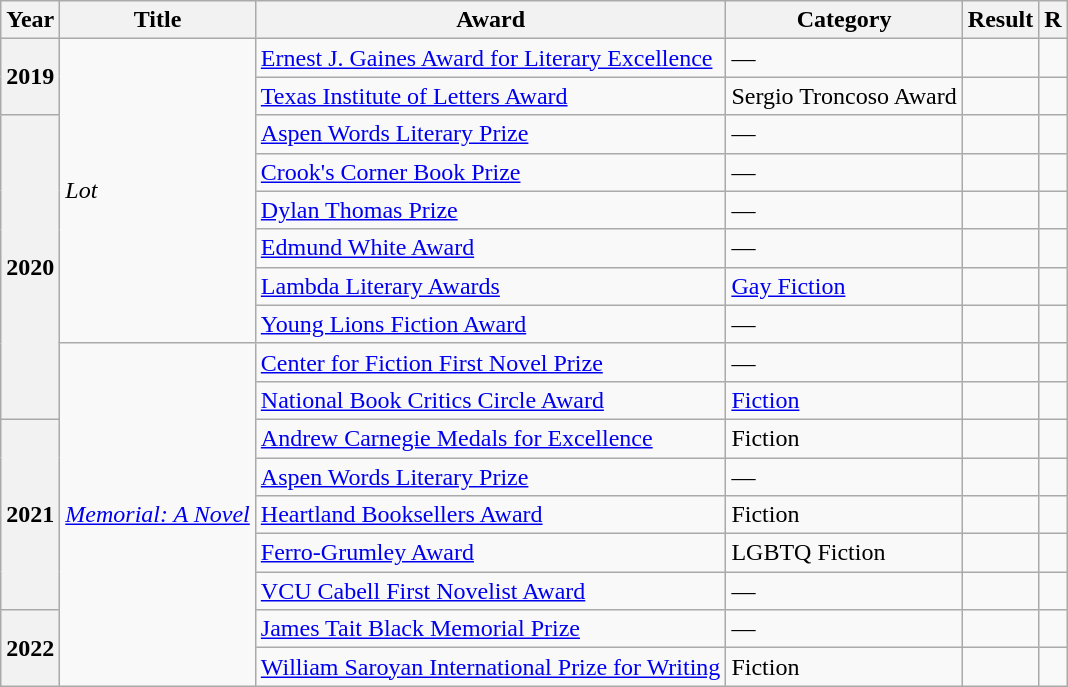<table class="wikitable sortable">
<tr>
<th>Year</th>
<th>Title</th>
<th>Award</th>
<th>Category</th>
<th>Result</th>
<th>R</th>
</tr>
<tr>
<th rowspan=2>2019</th>
<td rowspan="8"><em>Lot</em></td>
<td><a href='#'>Ernest J. Gaines Award for Literary Excellence</a></td>
<td>—</td>
<td></td>
<td></td>
</tr>
<tr>
<td><a href='#'>Texas Institute of Letters Award</a></td>
<td>Sergio Troncoso Award</td>
<td></td>
<td></td>
</tr>
<tr>
<th rowspan=8>2020</th>
<td><a href='#'>Aspen Words Literary Prize</a></td>
<td>—</td>
<td></td>
<td></td>
</tr>
<tr>
<td><a href='#'>Crook's Corner Book Prize</a></td>
<td>—</td>
<td></td>
<td></td>
</tr>
<tr>
<td><a href='#'>Dylan Thomas Prize</a></td>
<td>—</td>
<td></td>
<td></td>
</tr>
<tr>
<td><a href='#'>Edmund White Award</a></td>
<td>—</td>
<td></td>
<td></td>
</tr>
<tr>
<td><a href='#'>Lambda Literary Awards</a></td>
<td><a href='#'>Gay Fiction</a></td>
<td></td>
<td></td>
</tr>
<tr>
<td><a href='#'>Young Lions Fiction Award</a></td>
<td>—</td>
<td></td>
<td></td>
</tr>
<tr>
<td rowspan="9"><em><a href='#'>Memorial: A Novel</a></em></td>
<td><a href='#'>Center for Fiction First Novel Prize</a></td>
<td>—</td>
<td></td>
<td></td>
</tr>
<tr>
<td><a href='#'>National Book Critics Circle Award</a></td>
<td><a href='#'>Fiction</a></td>
<td></td>
<td></td>
</tr>
<tr>
<th rowspan="5">2021</th>
<td><a href='#'>Andrew Carnegie Medals for Excellence</a></td>
<td>Fiction</td>
<td></td>
<td></td>
</tr>
<tr>
<td><a href='#'>Aspen Words Literary Prize</a></td>
<td>—</td>
<td></td>
<td></td>
</tr>
<tr>
<td><a href='#'>Heartland Booksellers Award</a></td>
<td>Fiction</td>
<td></td>
<td></td>
</tr>
<tr>
<td><a href='#'>Ferro-Grumley Award</a></td>
<td>LGBTQ Fiction</td>
<td></td>
<td></td>
</tr>
<tr>
<td><a href='#'>VCU Cabell First Novelist Award</a></td>
<td>—</td>
<td></td>
<td></td>
</tr>
<tr>
<th rowspan="2">2022</th>
<td><a href='#'>James Tait Black Memorial Prize</a></td>
<td>—</td>
<td></td>
<td></td>
</tr>
<tr>
<td><a href='#'>William Saroyan International Prize for Writing</a></td>
<td>Fiction</td>
<td></td>
<td></td>
</tr>
</table>
